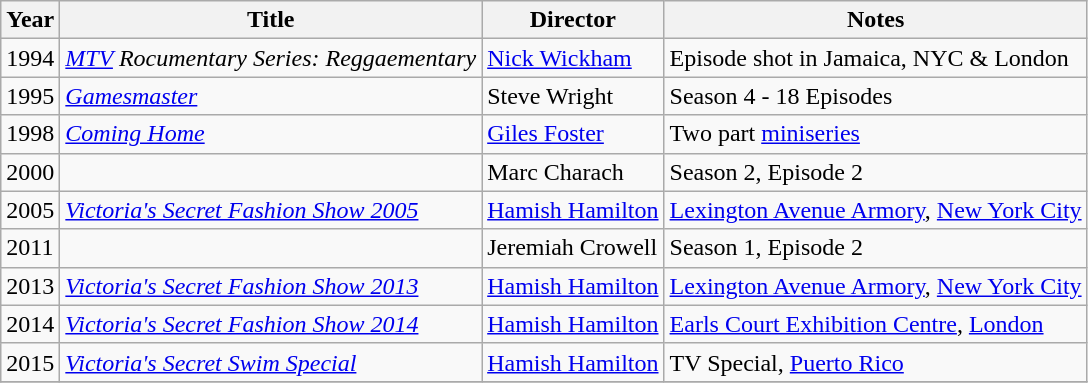<table class="wikitable">
<tr>
<th>Year</th>
<th>Title</th>
<th>Director</th>
<th>Notes</th>
</tr>
<tr>
<td>1994</td>
<td><em><a href='#'>MTV</a> Rocumentary Series: Reggaementary</em> </td>
<td><a href='#'>Nick Wickham</a></td>
<td>Episode shot in Jamaica, NYC & London </td>
</tr>
<tr>
<td>1995</td>
<td><em><a href='#'>Gamesmaster</a></em></td>
<td>Steve Wright</td>
<td>Season 4 - 18 Episodes</td>
</tr>
<tr>
<td>1998</td>
<td><em><a href='#'>Coming Home</a></em></td>
<td><a href='#'>Giles Foster</a></td>
<td>Two part <a href='#'>miniseries</a></td>
</tr>
<tr>
<td>2000</td>
<td></td>
<td>Marc Charach</td>
<td>Season 2, Episode 2</td>
</tr>
<tr>
<td>2005</td>
<td><em><a href='#'>Victoria's Secret Fashion Show 2005</a></em></td>
<td><a href='#'>Hamish Hamilton</a></td>
<td><a href='#'>Lexington Avenue Armory</a>, <a href='#'>New York City</a></td>
</tr>
<tr>
<td>2011</td>
<td></td>
<td>Jeremiah Crowell</td>
<td>Season 1, Episode 2</td>
</tr>
<tr>
<td>2013</td>
<td><em><a href='#'>Victoria's Secret Fashion Show 2013</a></em></td>
<td><a href='#'>Hamish Hamilton</a></td>
<td><a href='#'>Lexington Avenue Armory</a>, <a href='#'>New York City</a></td>
</tr>
<tr>
<td>2014</td>
<td><em><a href='#'>Victoria's Secret Fashion Show 2014</a></em></td>
<td><a href='#'>Hamish Hamilton</a></td>
<td><a href='#'>Earls Court Exhibition Centre</a>, <a href='#'>London</a></td>
</tr>
<tr>
<td>2015</td>
<td><em><a href='#'>Victoria's Secret Swim Special</a></em></td>
<td><a href='#'>Hamish Hamilton</a></td>
<td>TV Special, <a href='#'>Puerto Rico</a></td>
</tr>
<tr>
</tr>
</table>
